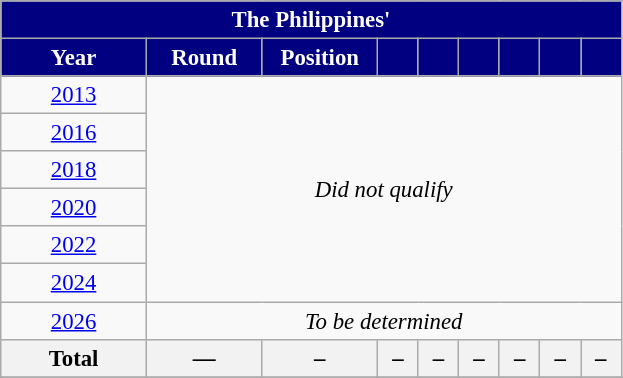<table class="wikitable" style="text-align: center; font-size:95%;">
<tr>
<th colspan="10" style="background:#000080; color: #FFFFFF;">The Philippines' <a href='#'></a></th>
</tr>
<tr>
<th style="background:#000080;color:white;"width=90>Year</th>
<th style="background:#000080;color:white;"width="70">Round</th>
<th style="background:#000080;color:white;"width="70">Position</th>
<th style="background:#000080;color:white;"width="20"></th>
<th style="background:#000080;color:white;"width="20"></th>
<th style="background:#000080;color:white;"width="20"></th>
<th style="background:#000080;color:white;"width="20"></th>
<th style="background:#000080;color:white;"width="20"></th>
<th style="background:#000080;color:white;"width="20"></th>
</tr>
<tr>
<td> <a href='#'>2013</a></td>
<td colspan="8" rowspan="6"><em>Did not qualify</em></td>
</tr>
<tr>
<td> <a href='#'>2016</a></td>
</tr>
<tr>
<td> <a href='#'>2018</a></td>
</tr>
<tr>
<td> <a href='#'>2020</a></td>
</tr>
<tr>
<td> <a href='#'>2022</a></td>
</tr>
<tr>
<td> <a href='#'>2024</a></td>
</tr>
<tr>
<td> <a href='#'>2026</a></td>
<td colspan="8"><em>To be determined</em></td>
</tr>
<tr>
<th>Total</th>
<th>—</th>
<th>–</th>
<th>–</th>
<th>–</th>
<th>–</th>
<th>–</th>
<th>–</th>
<th>–</th>
</tr>
<tr>
</tr>
</table>
